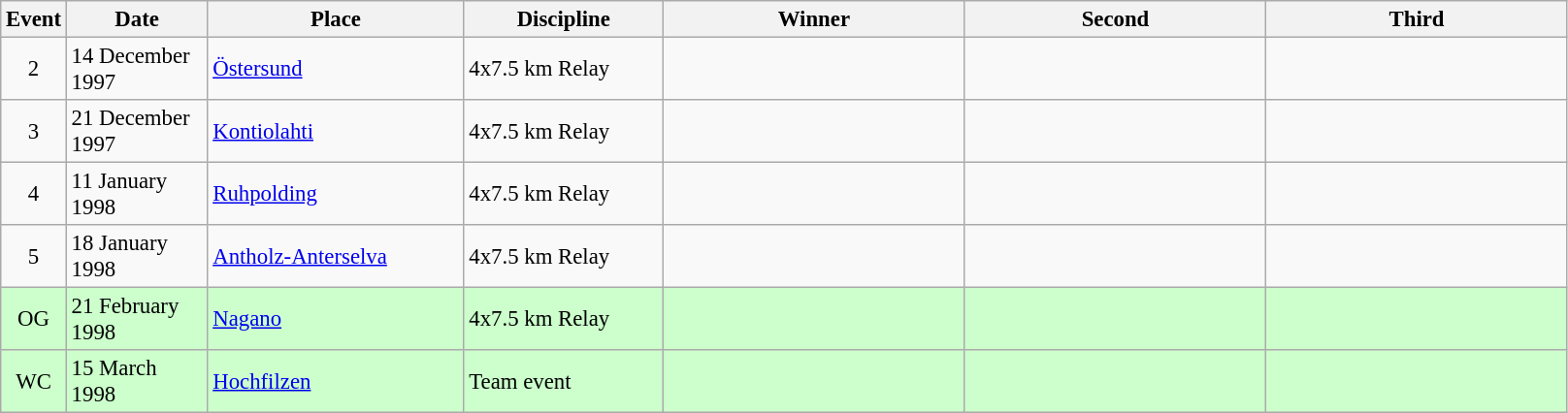<table class="wikitable" style="font-size:95%;">
<tr>
<th width="30">Event</th>
<th width="90">Date</th>
<th width="169">Place</th>
<th width="130">Discipline</th>
<th width="200">Winner</th>
<th width="200">Second</th>
<th width="200">Third</th>
</tr>
<tr>
<td align=center>2</td>
<td>14 December 1997</td>
<td> <a href='#'>Östersund</a></td>
<td>4x7.5 km Relay</td>
<td></td>
<td></td>
<td></td>
</tr>
<tr>
<td align=center>3</td>
<td>21 December 1997</td>
<td> <a href='#'>Kontiolahti</a></td>
<td>4x7.5 km Relay</td>
<td></td>
<td></td>
<td></td>
</tr>
<tr>
<td align=center>4</td>
<td>11 January 1998</td>
<td> <a href='#'>Ruhpolding</a></td>
<td>4x7.5 km Relay</td>
<td></td>
<td></td>
<td></td>
</tr>
<tr>
<td align=center>5</td>
<td>18 January 1998</td>
<td> <a href='#'>Antholz-Anterselva</a></td>
<td>4x7.5 km Relay</td>
<td></td>
<td></td>
<td></td>
</tr>
<tr style="background:#CCFFCC">
<td align=center>OG</td>
<td>21 February 1998</td>
<td> <a href='#'>Nagano</a></td>
<td>4x7.5 km Relay</td>
<td></td>
<td></td>
<td></td>
</tr>
<tr style="background:#CCFFCC">
<td align=center>WC</td>
<td>15 March 1998</td>
<td> <a href='#'>Hochfilzen</a></td>
<td>Team event</td>
<td></td>
<td></td>
<td></td>
</tr>
</table>
